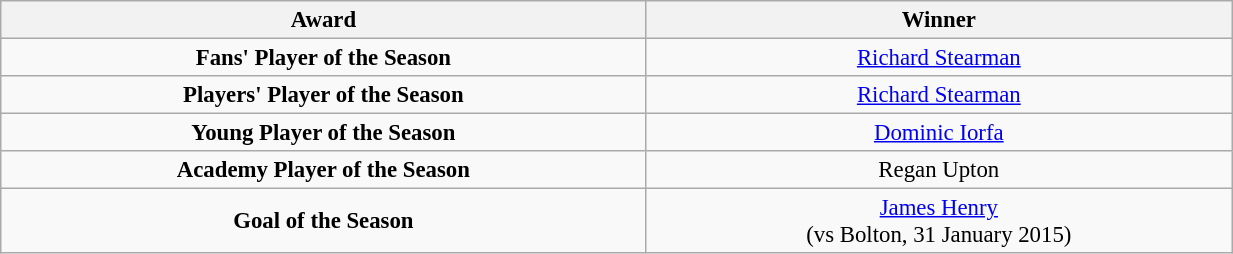<table class="wikitable" style="text-align:center; font-size:95%;width:65%; text-align:left">
<tr>
<th>Award</th>
<th>Winner</th>
</tr>
<tr style="text-align:center;">
<td><strong>Fans' Player of the Season</strong></td>
<td style="text-align:center;"><a href='#'>Richard Stearman</a></td>
</tr>
<tr style="text-align:center;">
<td><strong>Players' Player of the Season</strong></td>
<td style="text-align:center;"><a href='#'>Richard Stearman</a></td>
</tr>
<tr>
<td style="text-align:center;"><strong>Young Player of the Season</strong></td>
<td style="text-align:center;"><a href='#'>Dominic Iorfa</a></td>
</tr>
<tr style="text-align:center;">
<td><strong>Academy Player of the Season</strong></td>
<td style="text-align:center;">Regan Upton</td>
</tr>
<tr>
<td style="text-align:center;"><strong>Goal of the Season</strong></td>
<td style="text-align:center;"><a href='#'>James Henry</a><br>(vs Bolton, 31 January 2015)</td>
</tr>
</table>
